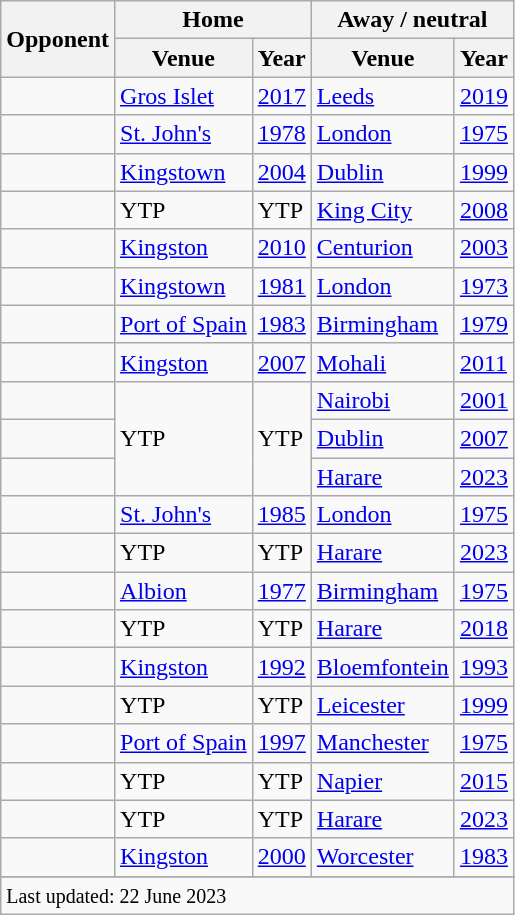<table class="wikitable plainrowheaders sortable">
<tr>
<th rowspan="2">Opponent</th>
<th colspan="2">Home</th>
<th colspan="2">Away / neutral</th>
</tr>
<tr>
<th>Venue</th>
<th style="text-align:center">Year</th>
<th style="text-align:center">Venue</th>
<th style="text-align:center">Year</th>
</tr>
<tr>
<td></td>
<td><a href='#'>Gros Islet</a></td>
<td><a href='#'>2017</a></td>
<td><a href='#'>Leeds</a></td>
<td><a href='#'>2019</a> </td>
</tr>
<tr>
<td></td>
<td><a href='#'>St. John's</a></td>
<td><a href='#'>1978</a></td>
<td><a href='#'>London</a></td>
<td><a href='#'>1975</a> </td>
</tr>
<tr>
<td></td>
<td><a href='#'>Kingstown</a></td>
<td><a href='#'>2004</a></td>
<td><a href='#'>Dublin</a></td>
<td><a href='#'>1999</a> </td>
</tr>
<tr>
<td></td>
<td>YTP</td>
<td>YTP</td>
<td><a href='#'>King City</a></td>
<td><a href='#'>2008</a></td>
</tr>
<tr>
<td></td>
<td><a href='#'>Kingston</a></td>
<td><a href='#'>2010</a></td>
<td><a href='#'>Centurion</a></td>
<td><a href='#'>2003</a> </td>
</tr>
<tr>
<td></td>
<td><a href='#'>Kingstown</a></td>
<td><a href='#'>1981</a></td>
<td><a href='#'>London</a></td>
<td><a href='#'>1973</a></td>
</tr>
<tr>
<td></td>
<td><a href='#'>Port of Spain</a></td>
<td><a href='#'>1983</a></td>
<td><a href='#'>Birmingham</a></td>
<td><a href='#'>1979</a> </td>
</tr>
<tr>
<td></td>
<td><a href='#'>Kingston</a></td>
<td><a href='#'>2007</a> </td>
<td><a href='#'>Mohali</a></td>
<td><a href='#'>2011</a> </td>
</tr>
<tr>
<td></td>
<td rowspan="3">YTP</td>
<td rowspan="3">YTP</td>
<td><a href='#'>Nairobi</a></td>
<td><a href='#'>2001</a></td>
</tr>
<tr>
<td></td>
<td><a href='#'>Dublin</a></td>
<td><a href='#'>2007</a></td>
</tr>
<tr>
<td></td>
<td><a href='#'>Harare</a></td>
<td><a href='#'>2023</a> </td>
</tr>
<tr>
<td></td>
<td><a href='#'>St. John's</a></td>
<td><a href='#'>1985</a></td>
<td><a href='#'>London</a></td>
<td><a href='#'>1975</a> </td>
</tr>
<tr>
<td></td>
<td>YTP</td>
<td>YTP</td>
<td><a href='#'>Harare</a></td>
<td><a href='#'>2023</a> </td>
</tr>
<tr>
<td></td>
<td><a href='#'>Albion</a></td>
<td><a href='#'>1977</a></td>
<td><a href='#'>Birmingham</a></td>
<td><a href='#'>1975</a></td>
</tr>
<tr>
<td></td>
<td>YTP</td>
<td>YTP</td>
<td><a href='#'>Harare</a></td>
<td><a href='#'>2018</a></td>
</tr>
<tr>
<td></td>
<td><a href='#'>Kingston</a></td>
<td><a href='#'>1992</a></td>
<td><a href='#'>Bloemfontein</a></td>
<td><a href='#'>1993</a></td>
</tr>
<tr>
<td></td>
<td>YTP</td>
<td>YTP</td>
<td><a href='#'>Leicester</a></td>
<td><a href='#'>1999</a> </td>
</tr>
<tr>
<td></td>
<td><a href='#'>Port of Spain</a></td>
<td><a href='#'>1997</a></td>
<td><a href='#'>Manchester</a></td>
<td><a href='#'>1975</a> </td>
</tr>
<tr>
<td></td>
<td>YTP</td>
<td>YTP</td>
<td><a href='#'>Napier</a></td>
<td><a href='#'>2015</a> </td>
</tr>
<tr>
<td></td>
<td>YTP</td>
<td>YTP</td>
<td><a href='#'>Harare</a></td>
<td><a href='#'>2023</a></td>
</tr>
<tr>
<td></td>
<td><a href='#'>Kingston</a></td>
<td><a href='#'>2000</a></td>
<td><a href='#'>Worcester</a></td>
<td><a href='#'>1983</a> </td>
</tr>
<tr>
</tr>
<tr class=sortbottom>
<td colspan=5><small>Last updated: 22 June 2023</small></td>
</tr>
</table>
